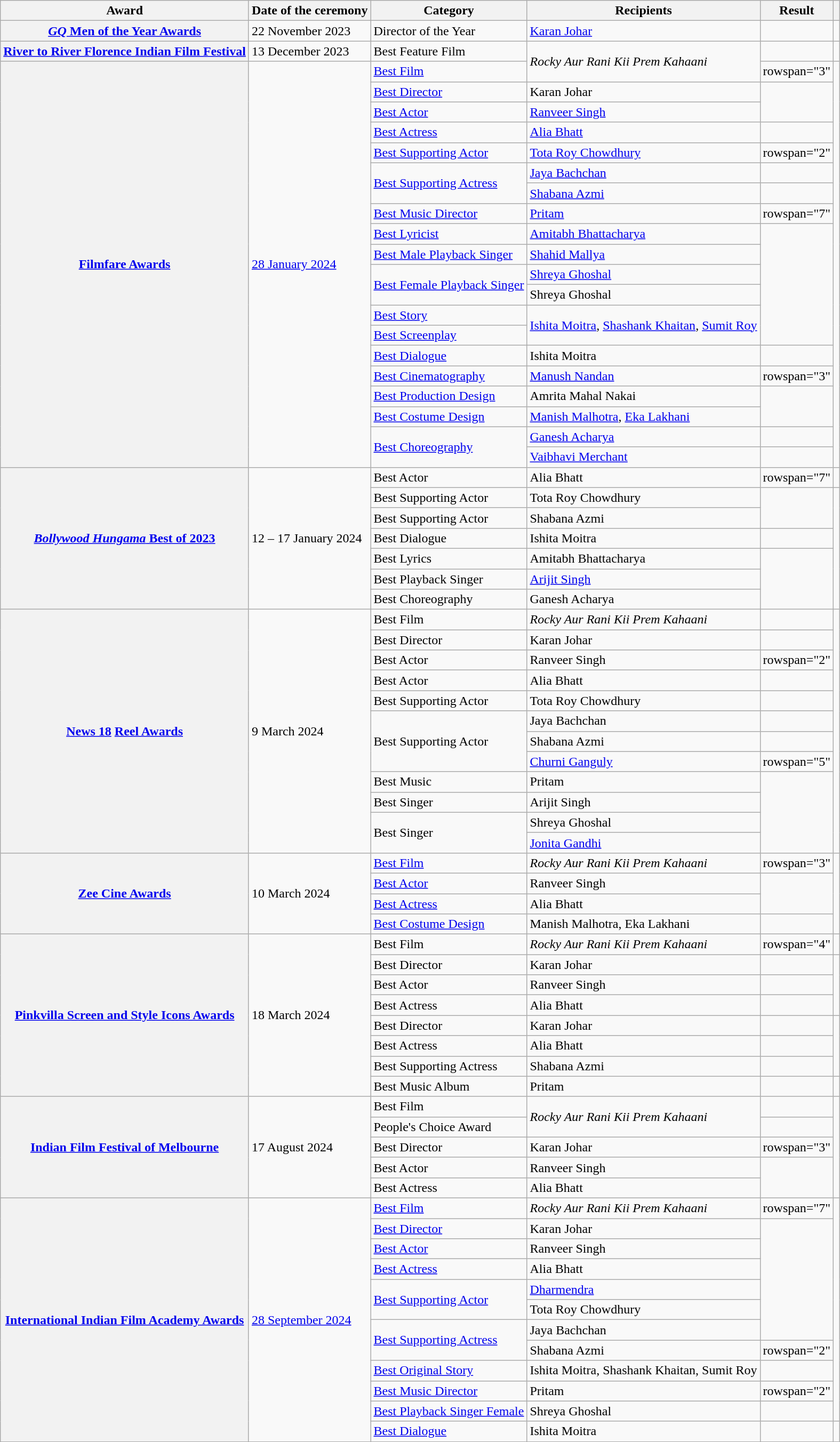<table class="wikitable plainrowheaders sortable">
<tr>
<th scope="col">Award</th>
<th scope="col">Date of the ceremony</th>
<th scope="col">Category</th>
<th scope="col">Recipients</th>
<th scope="col">Result</th>
<th scope="col" class="unsortable"></th>
</tr>
<tr>
<th scope="row"><a href='#'><em>GQ</em> Men of the Year Awards</a></th>
<td>22 November 2023</td>
<td>Director of the Year</td>
<td><a href='#'>Karan Johar</a></td>
<td></td>
<td align="center"></td>
</tr>
<tr>
<th scope="row"><a href='#'>River to River Florence Indian Film Festival</a></th>
<td>13 December 2023</td>
<td>Best Feature Film</td>
<td rowspan="2"><em>Rocky Aur Rani Kii Prem Kahaani</em></td>
<td></td>
<td align="center"></td>
</tr>
<tr>
<th scope="row" rowspan="20"><a href='#'>Filmfare Awards</a></th>
<td rowspan="20"><a href='#'>28 January 2024</a></td>
<td><a href='#'>Best Film</a></td>
<td>rowspan="3" </td>
<td rowspan="20" align="center"></td>
</tr>
<tr>
<td><a href='#'>Best Director</a></td>
<td>Karan Johar</td>
</tr>
<tr>
<td><a href='#'>Best Actor</a></td>
<td><a href='#'>Ranveer Singh</a></td>
</tr>
<tr>
<td><a href='#'>Best Actress</a></td>
<td><a href='#'>Alia Bhatt</a></td>
<td></td>
</tr>
<tr>
<td><a href='#'>Best Supporting Actor</a></td>
<td><a href='#'>Tota Roy Chowdhury</a></td>
<td>rowspan="2" </td>
</tr>
<tr>
<td rowspan="2"><a href='#'>Best Supporting Actress</a></td>
<td><a href='#'>Jaya Bachchan</a></td>
</tr>
<tr>
<td><a href='#'>Shabana Azmi</a></td>
<td></td>
</tr>
<tr>
<td><a href='#'>Best Music Director</a></td>
<td><a href='#'>Pritam</a></td>
<td>rowspan="7" </td>
</tr>
<tr>
<td><a href='#'>Best Lyricist</a></td>
<td><a href='#'>Amitabh Bhattacharya</a> </td>
</tr>
<tr>
<td><a href='#'>Best Male Playback Singer</a></td>
<td><a href='#'>Shahid Mallya</a> </td>
</tr>
<tr>
<td rowspan="2"><a href='#'>Best Female Playback Singer</a></td>
<td><a href='#'>Shreya Ghoshal</a> </td>
</tr>
<tr>
<td>Shreya Ghoshal </td>
</tr>
<tr>
<td><a href='#'>Best Story</a></td>
<td rowspan="2"><a href='#'>Ishita Moitra</a>, <a href='#'>Shashank Khaitan</a>, <a href='#'>Sumit Roy</a></td>
</tr>
<tr>
<td><a href='#'>Best Screenplay</a></td>
</tr>
<tr>
<td><a href='#'>Best Dialogue</a></td>
<td>Ishita Moitra</td>
<td></td>
</tr>
<tr>
<td><a href='#'>Best Cinematography</a></td>
<td><a href='#'>Manush Nandan</a></td>
<td>rowspan="3" </td>
</tr>
<tr>
<td><a href='#'>Best Production Design</a></td>
<td>Amrita Mahal Nakai</td>
</tr>
<tr>
<td><a href='#'>Best Costume Design</a></td>
<td><a href='#'>Manish Malhotra</a>, <a href='#'>Eka Lakhani</a></td>
</tr>
<tr>
<td rowspan="2"><a href='#'>Best Choreography</a></td>
<td><a href='#'>Ganesh Acharya</a> </td>
<td></td>
</tr>
<tr>
<td><a href='#'>Vaibhavi Merchant</a> </td>
<td></td>
</tr>
<tr>
<th scope="row" rowspan="7"><a href='#'><em>Bollywood Hungama</em> Best of 2023</a></th>
<td rowspan="7">12 – 17 January 2024</td>
<td>Best Actor </td>
<td>Alia Bhatt</td>
<td>rowspan="7" </td>
<td align="center"></td>
</tr>
<tr>
<td>Best Supporting Actor </td>
<td>Tota Roy Chowdhury</td>
<td rowspan="2" align="center"></td>
</tr>
<tr>
<td>Best Supporting Actor </td>
<td>Shabana Azmi</td>
</tr>
<tr>
<td>Best Dialogue</td>
<td>Ishita Moitra</td>
<td align="center"></td>
</tr>
<tr>
<td>Best Lyrics</td>
<td>Amitabh Bhattacharya </td>
<td rowspan="3" align="center"></td>
</tr>
<tr>
<td>Best Playback Singer </td>
<td><a href='#'>Arijit Singh</a> </td>
</tr>
<tr>
<td>Best Choreography</td>
<td>Ganesh Acharya </td>
</tr>
<tr>
<th scope="row" rowspan="12"><a href='#'>News 18</a> <a href='#'>Reel Awards</a></th>
<td rowspan="12">9 March 2024</td>
<td>Best Film</td>
<td><em>Rocky Aur Rani Kii Prem Kahaani</em></td>
<td></td>
<td rowspan="12" align="center"></td>
</tr>
<tr>
<td>Best Director</td>
<td>Karan Johar</td>
<td></td>
</tr>
<tr>
<td>Best Actor </td>
<td>Ranveer Singh</td>
<td>rowspan="2" </td>
</tr>
<tr>
<td>Best Actor </td>
<td>Alia Bhatt</td>
</tr>
<tr>
<td>Best Supporting Actor </td>
<td>Tota Roy Chowdhury</td>
<td></td>
</tr>
<tr>
<td rowspan="3">Best Supporting Actor </td>
<td>Jaya Bachchan</td>
<td></td>
</tr>
<tr>
<td>Shabana Azmi</td>
<td></td>
</tr>
<tr>
<td><a href='#'>Churni Ganguly</a></td>
<td>rowspan="5" </td>
</tr>
<tr>
<td>Best Music</td>
<td>Pritam</td>
</tr>
<tr>
<td>Best Singer </td>
<td>Arijit Singh </td>
</tr>
<tr>
<td rowspan="2">Best Singer </td>
<td>Shreya Ghoshal </td>
</tr>
<tr>
<td><a href='#'>Jonita Gandhi</a> </td>
</tr>
<tr>
<th scope="row" rowspan="4"><a href='#'>Zee Cine Awards</a></th>
<td rowspan="4">10 March 2024</td>
<td><a href='#'>Best Film</a></td>
<td><em>Rocky Aur Rani Kii Prem Kahaani</em></td>
<td>rowspan="3" </td>
<td rowspan="4" align="center"></td>
</tr>
<tr>
<td><a href='#'>Best Actor</a></td>
<td>Ranveer Singh</td>
</tr>
<tr>
<td><a href='#'>Best Actress</a></td>
<td>Alia Bhatt</td>
</tr>
<tr>
<td><a href='#'>Best Costume Design</a></td>
<td>Manish Malhotra, Eka Lakhani</td>
<td></td>
</tr>
<tr>
<th scope="row" rowspan="8"><a href='#'>Pinkvilla Screen and Style Icons Awards</a></th>
<td rowspan="8">18 March 2024</td>
<td>Best Film </td>
<td><em>Rocky Aur Rani Kii Prem Kahaani</em></td>
<td>rowspan="4" </td>
<td align="center"></td>
</tr>
<tr>
<td>Best Director </td>
<td>Karan Johar</td>
<td align="center"></td>
</tr>
<tr>
<td>Best Actor </td>
<td>Ranveer Singh</td>
<td align="center"></td>
</tr>
<tr>
<td>Best Actress </td>
<td>Alia Bhatt</td>
<td align="center"></td>
</tr>
<tr>
<td>Best Director </td>
<td>Karan Johar</td>
<td></td>
<td rowspan="3" align="center"></td>
</tr>
<tr>
<td>Best Actress </td>
<td>Alia Bhatt</td>
<td></td>
</tr>
<tr>
<td>Best Supporting Actress</td>
<td>Shabana Azmi</td>
<td></td>
</tr>
<tr>
<td>Best Music Album</td>
<td>Pritam</td>
<td></td>
<td align="center"></td>
</tr>
<tr>
<th scope="row" rowspan="5"><a href='#'>Indian Film Festival of Melbourne</a></th>
<td rowspan="5">17 August 2024</td>
<td>Best Film</td>
<td rowspan="2"><em>Rocky Aur Rani Kii Prem Kahaani</em></td>
<td></td>
<td style="text-align: center;" rowspan="5"></td>
</tr>
<tr>
<td>People's Choice Award</td>
<td></td>
</tr>
<tr>
<td>Best Director</td>
<td>Karan Johar</td>
<td>rowspan="3" </td>
</tr>
<tr>
<td>Best Actor</td>
<td>Ranveer Singh</td>
</tr>
<tr>
<td>Best Actress</td>
<td>Alia Bhatt</td>
</tr>
<tr>
<th scope="row" rowspan="12"><a href='#'>International Indian Film Academy Awards</a></th>
<td rowspan="12"><a href='#'>28 September 2024</a></td>
<td><a href='#'>Best Film</a></td>
<td><em>Rocky Aur Rani Kii Prem Kahaani</em></td>
<td>rowspan="7" </td>
<td style="text-align: center;" rowspan="11"></td>
</tr>
<tr>
<td><a href='#'>Best Director</a></td>
<td>Karan Johar</td>
</tr>
<tr>
<td><a href='#'>Best Actor</a></td>
<td>Ranveer Singh</td>
</tr>
<tr>
<td><a href='#'>Best Actress</a></td>
<td>Alia Bhatt</td>
</tr>
<tr>
<td rowspan="2"><a href='#'>Best Supporting Actor</a></td>
<td><a href='#'>Dharmendra</a></td>
</tr>
<tr>
<td>Tota Roy Chowdhury</td>
</tr>
<tr>
<td rowspan="2"><a href='#'>Best Supporting Actress</a></td>
<td>Jaya Bachchan</td>
</tr>
<tr>
<td>Shabana Azmi</td>
<td>rowspan="2" </td>
</tr>
<tr>
<td><a href='#'>Best Original Story</a></td>
<td>Ishita Moitra, Shashank Khaitan, Sumit Roy</td>
</tr>
<tr>
<td><a href='#'>Best Music Director</a></td>
<td>Pritam</td>
<td>rowspan="2" </td>
</tr>
<tr>
<td><a href='#'>Best Playback Singer Female</a></td>
<td>Shreya Ghoshal </td>
</tr>
<tr>
<td><a href='#'>Best Dialogue</a></td>
<td>Ishita Moitra</td>
<td></td>
<td align="center"></td>
</tr>
<tr>
</tr>
</table>
